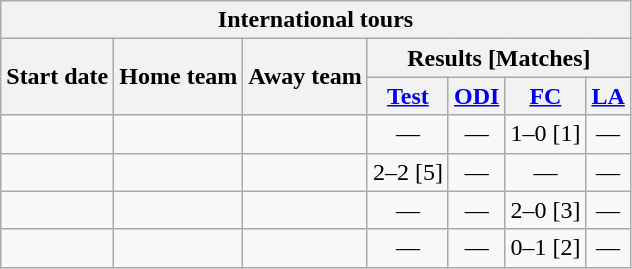<table class="wikitable">
<tr>
<th colspan="7">International tours</th>
</tr>
<tr>
<th rowspan="2">Start date</th>
<th rowspan="2">Home team</th>
<th rowspan="2">Away team</th>
<th colspan="4">Results [Matches]</th>
</tr>
<tr>
<th><a href='#'>Test</a></th>
<th><a href='#'>ODI</a></th>
<th><a href='#'>FC</a></th>
<th><a href='#'>LA</a></th>
</tr>
<tr>
<td><a href='#'></a></td>
<td></td>
<td></td>
<td ; style="text-align:center">—</td>
<td ; style="text-align:center">—</td>
<td>1–0 [1]</td>
<td ; style="text-align:center">—</td>
</tr>
<tr>
<td><a href='#'></a></td>
<td></td>
<td></td>
<td>2–2 [5]</td>
<td ; style="text-align:center">—</td>
<td ; style="text-align:center">—</td>
<td ; style="text-align:center">—</td>
</tr>
<tr>
<td><a href='#'></a></td>
<td></td>
<td></td>
<td ; style="text-align:center">—</td>
<td ; style="text-align:center">—</td>
<td>2–0 [3]</td>
<td ; style="text-align:center">—</td>
</tr>
<tr>
<td><a href='#'></a></td>
<td></td>
<td></td>
<td ; style="text-align:center">—</td>
<td ; style="text-align:center">—</td>
<td>0–1 [2]</td>
<td ; style="text-align:center">—</td>
</tr>
</table>
